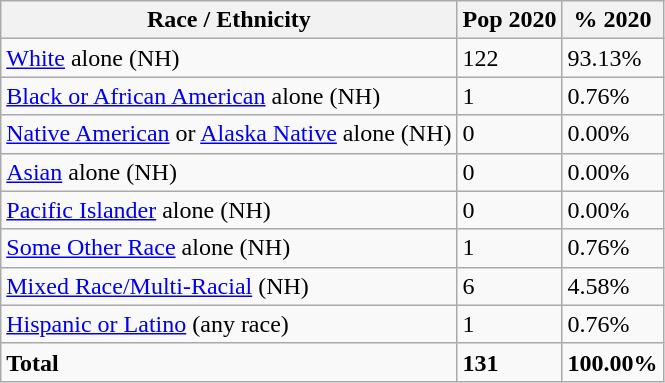<table class="wikitable">
<tr>
<th>Race / Ethnicity</th>
<th>Pop 2020</th>
<th>% 2020</th>
</tr>
<tr>
<td><a href='#'>White</a> alone (NH)</td>
<td>122</td>
<td>93.13%</td>
</tr>
<tr>
<td><a href='#'>Black or African American</a> alone (NH)</td>
<td>1</td>
<td>0.76%</td>
</tr>
<tr>
<td><a href='#'>Native American</a> or <a href='#'>Alaska Native</a> alone (NH)</td>
<td>0</td>
<td>0.00%</td>
</tr>
<tr>
<td><a href='#'>Asian</a> alone (NH)</td>
<td>0</td>
<td>0.00%</td>
</tr>
<tr>
<td><a href='#'>Pacific Islander</a> alone (NH)</td>
<td>0</td>
<td>0.00%</td>
</tr>
<tr>
<td><a href='#'>Some Other Race</a> alone (NH)</td>
<td>1</td>
<td>0.76%</td>
</tr>
<tr>
<td><a href='#'>Mixed Race/Multi-Racial</a> (NH)</td>
<td>6</td>
<td>4.58%</td>
</tr>
<tr>
<td><a href='#'>Hispanic or Latino</a> (any race)</td>
<td>1</td>
<td>0.76%</td>
</tr>
<tr>
<td><strong>Total</strong></td>
<td><strong>131</strong></td>
<td><strong>100.00%</strong></td>
</tr>
</table>
